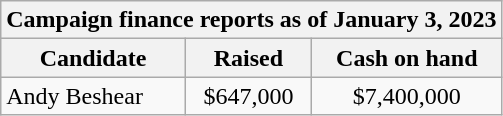<table class="wikitable sortable">
<tr>
<th colspan="3">Campaign finance reports as of January 3, 2023</th>
</tr>
<tr style="text-align:center;">
<th>Candidate</th>
<th>Raised</th>
<th>Cash on hand</th>
</tr>
<tr>
<td>Andy Beshear</td>
<td align="center">$647,000</td>
<td align="center">$7,400,000</td>
</tr>
</table>
